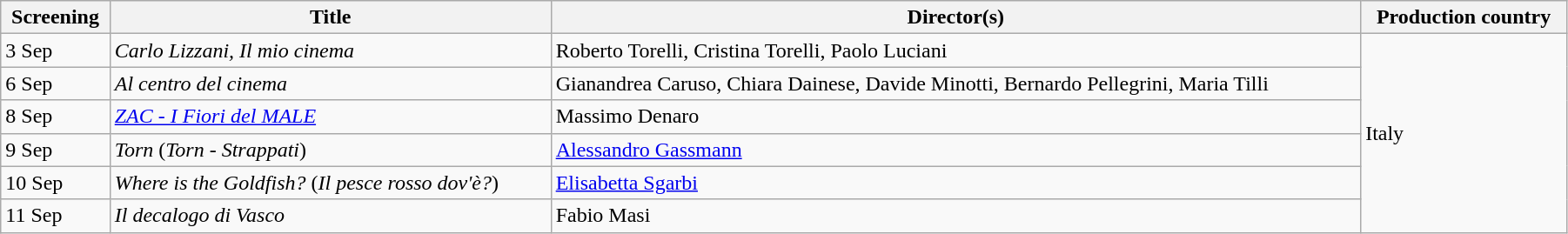<table class="wikitable" width="95%">
<tr>
<th data-sort-type="number">Screening</th>
<th>Title</th>
<th>Director(s)</th>
<th>Production country</th>
</tr>
<tr>
<td>3 Sep</td>
<td><em>Carlo Lizzani, Il mio cinema</em></td>
<td data-sort-value="Torelli">Roberto Torelli, Cristina Torelli, Paolo Luciani</td>
<td rowspan="6">Italy</td>
</tr>
<tr>
<td>6 Sep</td>
<td><em>Al centro del cinema</em></td>
<td data-sort-value="Caruso">Gianandrea Caruso, Chiara Dainese, Davide Minotti, Bernardo Pellegrini, Maria Tilli</td>
</tr>
<tr>
<td>8 Sep</td>
<td><em><a href='#'>ZAC - I Fiori del MALE</a></em></td>
<td data-sort-value="Denaro">Massimo Denaro</td>
</tr>
<tr>
<td>9 Sep</td>
<td><em>Torn</em> (<em>Torn - Strappati</em>)</td>
<td data-sort-value="Gassmann"><a href='#'>Alessandro Gassmann</a></td>
</tr>
<tr>
<td>10 Sep</td>
<td><em>Where is the Goldfish?</em> (<em>Il pesce rosso dov'è?</em>)</td>
<td data-sort-value="Sgarbi"><a href='#'>Elisabetta Sgarbi</a></td>
</tr>
<tr>
<td>11 Sep</td>
<td><em>Il decalogo di Vasco</em></td>
<td data-sort-value="Masi">Fabio Masi</td>
</tr>
</table>
